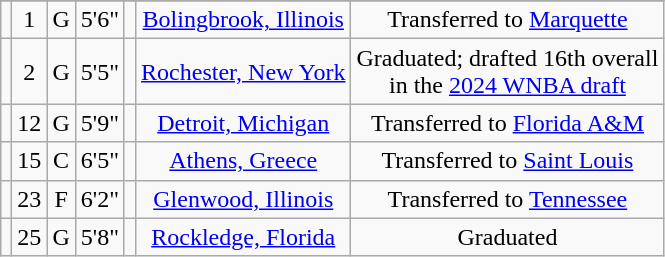<table class="wikitable sortable" border="1" style="text-align: center;">
<tr align=center>
</tr>
<tr>
<td></td>
<td>1</td>
<td>G</td>
<td>5'6"</td>
<td></td>
<td><a href='#'>Bolingbrook, Illinois</a></td>
<td>Transferred to <a href='#'>Marquette</a></td>
</tr>
<tr>
<td></td>
<td>2</td>
<td>G</td>
<td>5'5"</td>
<td></td>
<td><a href='#'>Rochester, New York</a></td>
<td>Graduated; drafted 16th overall<br>in the <a href='#'>2024 WNBA draft</a></td>
</tr>
<tr>
<td></td>
<td>12</td>
<td>G</td>
<td>5'9"</td>
<td></td>
<td><a href='#'>Detroit, Michigan</a></td>
<td>Transferred to <a href='#'>Florida A&M</a></td>
</tr>
<tr>
<td></td>
<td>15</td>
<td>C</td>
<td>6'5"</td>
<td></td>
<td><a href='#'>Athens, Greece</a></td>
<td>Transferred to <a href='#'>Saint Louis</a></td>
</tr>
<tr>
<td></td>
<td>23</td>
<td>F</td>
<td>6'2"</td>
<td></td>
<td><a href='#'>Glenwood, Illinois</a></td>
<td>Transferred to <a href='#'>Tennessee</a></td>
</tr>
<tr>
<td></td>
<td>25</td>
<td>G</td>
<td>5'8"</td>
<td></td>
<td><a href='#'>Rockledge, Florida</a></td>
<td>Graduated</td>
</tr>
</table>
